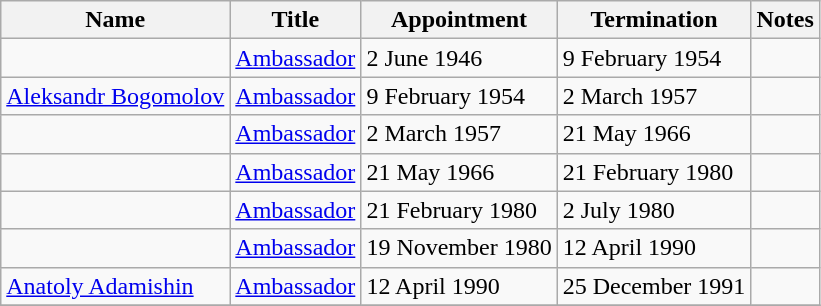<table class="wikitable">
<tr valign="middle">
<th>Name</th>
<th>Title</th>
<th>Appointment</th>
<th>Termination</th>
<th>Notes</th>
</tr>
<tr>
<td></td>
<td><a href='#'>Ambassador</a></td>
<td>2 June 1946</td>
<td>9 February 1954</td>
<td></td>
</tr>
<tr>
<td><a href='#'>Aleksandr Bogomolov</a></td>
<td><a href='#'>Ambassador</a></td>
<td>9 February 1954</td>
<td>2 March 1957</td>
<td></td>
</tr>
<tr>
<td></td>
<td><a href='#'>Ambassador</a></td>
<td>2 March 1957</td>
<td>21 May 1966</td>
<td></td>
</tr>
<tr>
<td></td>
<td><a href='#'>Ambassador</a></td>
<td>21 May 1966</td>
<td>21 February 1980</td>
<td></td>
</tr>
<tr>
<td></td>
<td><a href='#'>Ambassador</a></td>
<td>21 February 1980</td>
<td>2 July 1980</td>
<td></td>
</tr>
<tr>
<td></td>
<td><a href='#'>Ambassador</a></td>
<td>19 November 1980</td>
<td>12 April 1990</td>
<td></td>
</tr>
<tr>
<td><a href='#'>Anatoly Adamishin</a></td>
<td><a href='#'>Ambassador</a></td>
<td>12 April 1990</td>
<td>25 December 1991</td>
<td></td>
</tr>
<tr>
</tr>
</table>
